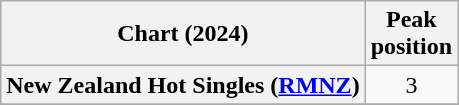<table class="wikitable sortable plainrowheaders" style="text-align:center">
<tr>
<th scope="col">Chart (2024)</th>
<th scope="col">Peak<br>position</th>
</tr>
<tr>
<th scope="row">New Zealand Hot Singles (<a href='#'>RMNZ</a>)</th>
<td>3</td>
</tr>
<tr>
</tr>
<tr>
</tr>
</table>
